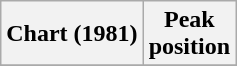<table class="wikitable plainrowheaders" style="text-align:center">
<tr>
<th>Chart (1981)</th>
<th>Peak<br>position</th>
</tr>
<tr>
</tr>
</table>
